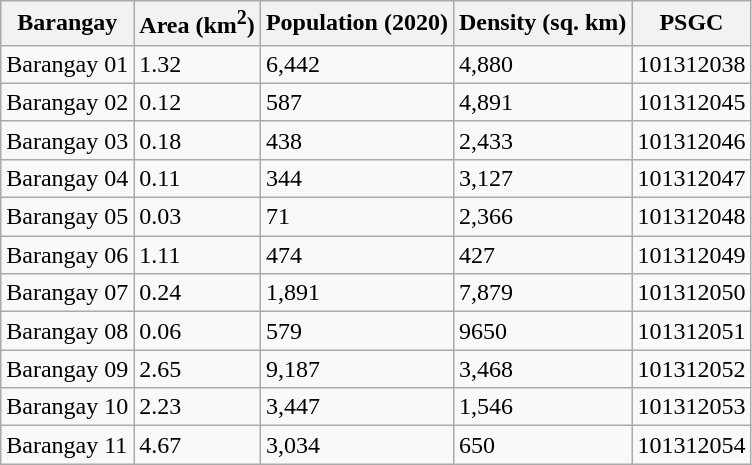<table class="wikitable sortable">
<tr>
<th>Barangay</th>
<th>Area (km<sup>2</sup>)</th>
<th>Population (2020)</th>
<th>Density (sq. km)</th>
<th>PSGC</th>
</tr>
<tr>
<td>Barangay 01</td>
<td>1.32</td>
<td>6,442</td>
<td>4,880</td>
<td>101312038</td>
</tr>
<tr>
<td>Barangay 02</td>
<td>0.12</td>
<td>587</td>
<td>4,891</td>
<td>101312045</td>
</tr>
<tr>
<td>Barangay 03</td>
<td>0.18</td>
<td>438</td>
<td>2,433</td>
<td>101312046</td>
</tr>
<tr>
<td>Barangay 04</td>
<td>0.11</td>
<td>344</td>
<td>3,127</td>
<td>101312047</td>
</tr>
<tr>
<td>Barangay 05</td>
<td>0.03</td>
<td>71</td>
<td>2,366</td>
<td>101312048</td>
</tr>
<tr>
<td>Barangay 06</td>
<td>1.11</td>
<td>474</td>
<td>427</td>
<td>101312049</td>
</tr>
<tr>
<td>Barangay 07</td>
<td>0.24</td>
<td>1,891</td>
<td>7,879</td>
<td>101312050</td>
</tr>
<tr>
<td>Barangay 08</td>
<td>0.06</td>
<td>579</td>
<td>9650</td>
<td>101312051</td>
</tr>
<tr>
<td>Barangay 09</td>
<td>2.65</td>
<td>9,187</td>
<td>3,468</td>
<td>101312052</td>
</tr>
<tr>
<td>Barangay 10</td>
<td>2.23</td>
<td>3,447</td>
<td>1,546</td>
<td>101312053</td>
</tr>
<tr>
<td>Barangay 11</td>
<td>4.67</td>
<td>3,034</td>
<td>650</td>
<td>101312054</td>
</tr>
</table>
